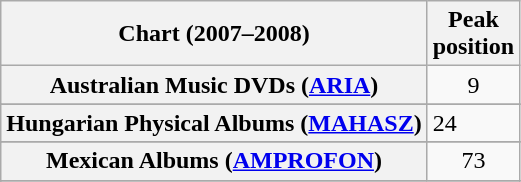<table class="wikitable sortable plainrowheaders">
<tr>
<th scope="col">Chart (2007–2008)</th>
<th scope="col">Peak<br>position</th>
</tr>
<tr>
<th scope="row">Australian Music DVDs (<a href='#'>ARIA</a>)</th>
<td style="text-align:center;">9</td>
</tr>
<tr>
</tr>
<tr>
</tr>
<tr>
</tr>
<tr>
</tr>
<tr>
</tr>
<tr>
</tr>
<tr>
<th scope="row">Hungarian Physical Albums (<a href='#'>MAHASZ</a>)</th>
<td>24</td>
</tr>
<tr>
</tr>
<tr>
</tr>
<tr>
<th scope="row">Mexican Albums (<a href='#'>AMPROFON</a>)</th>
<td style="text-align:center;">73</td>
</tr>
<tr>
</tr>
<tr>
</tr>
<tr>
</tr>
<tr>
</tr>
</table>
